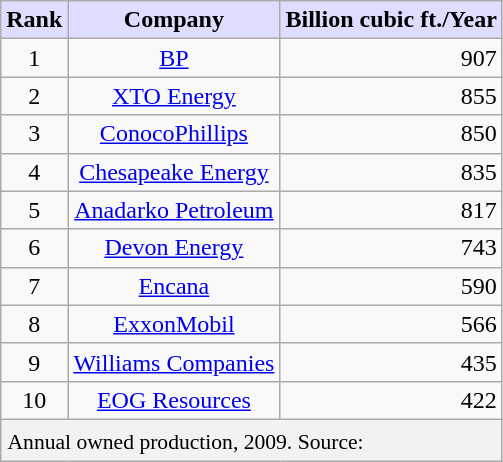<table class="wikitable sortable sortable">
<tr>
<th style="background:#DDDDFF;">Rank</th>
<th style="background:#DDDDFF;">Company</th>
<th style="background:#DDDDFF;">Billion cubic ft./Year</th>
</tr>
<tr>
<td align=center>1</td>
<td align=center><a href='#'>BP</a></td>
<td align=right>907</td>
</tr>
<tr>
<td align=center>2</td>
<td align=center><a href='#'>XTO Energy</a></td>
<td align=right>855</td>
</tr>
<tr>
<td align=center>3</td>
<td align=center><a href='#'>ConocoPhillips</a></td>
<td align=right>850</td>
</tr>
<tr>
<td align=center>4</td>
<td align=center><a href='#'>Chesapeake Energy</a></td>
<td align=right>835</td>
</tr>
<tr>
<td align=center>5</td>
<td align=center><a href='#'>Anadarko Petroleum</a></td>
<td align=right>817</td>
</tr>
<tr>
<td align=center>6</td>
<td align=center><a href='#'>Devon Energy</a></td>
<td align=right>743</td>
</tr>
<tr>
<td align=center>7</td>
<td align=center><a href='#'>Encana</a></td>
<td align=right>590</td>
</tr>
<tr>
<td align=center>8</td>
<td align=center><a href='#'>ExxonMobil</a></td>
<td align=right>566</td>
</tr>
<tr>
<td align=center>9</td>
<td align=center><a href='#'>Williams Companies</a></td>
<td align=right>435</td>
</tr>
<tr>
<td align=center>10</td>
<td align=center><a href='#'>EOG Resources</a></td>
<td align=right>422</td>
</tr>
<tr>
<th colspan=3 style="font-weight: normal; font-size: 0.9em; text-align: left; padding: 6px 2px 4px 4px;">Annual owned production, 2009. Source:</th>
</tr>
</table>
